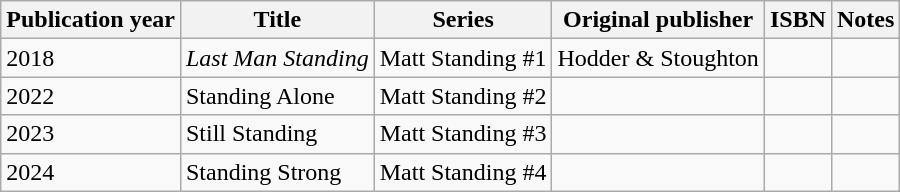<table class="wikitable plainrowheaders sortable">
<tr>
<th scope="col">Publication year</th>
<th scope="col">Title</th>
<th scope="col">Series</th>
<th scope="col">Original publisher</th>
<th scope="col">ISBN</th>
<th scope="col" class="unsortable">Notes</th>
</tr>
<tr>
<td>2018</td>
<td><em>Last Man Standing</em></td>
<td>Matt Standing #1</td>
<td>Hodder & Stoughton</td>
<td></td>
<td></td>
</tr>
<tr>
<td scope="row">2022</td>
<td>Standing Alone</td>
<td>Matt Standing #2</td>
<td></td>
<td></td>
<td></td>
</tr>
<tr>
<td>2023</td>
<td>Still Standing</td>
<td>Matt Standing #3</td>
<td></td>
<td></td>
<td></td>
</tr>
<tr>
<td>2024</td>
<td>Standing Strong</td>
<td>Matt Standing #4</td>
<td></td>
<td></td>
<td></td>
</tr>
</table>
